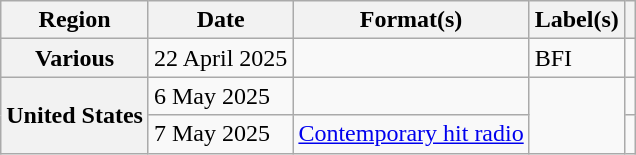<table class="wikitable plainrowheaders">
<tr>
<th scope="col">Region</th>
<th scope="col">Date</th>
<th scope="col">Format(s)</th>
<th scope="col">Label(s)</th>
<th scope="col"></th>
</tr>
<tr>
<th scope="row">Various</th>
<td>22 April 2025</td>
<td></td>
<td>BFI</td>
<td align="center"></td>
</tr>
<tr>
<th rowspan="2" scope="row">United States</th>
<td>6 May 2025</td>
<td></td>
<td rowspan="2"></td>
<td align="center"></td>
</tr>
<tr>
<td>7 May 2025</td>
<td><a href='#'>Contemporary hit radio</a></td>
<td align="center"></td>
</tr>
</table>
